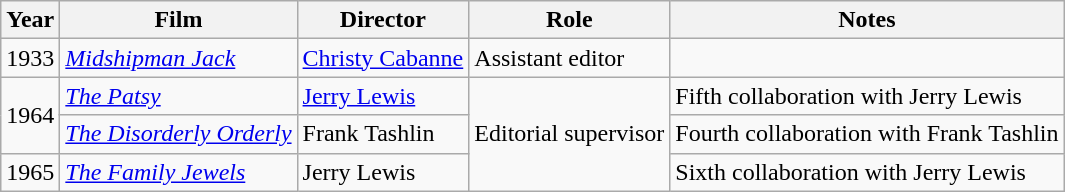<table class="wikitable">
<tr>
<th>Year</th>
<th>Film</th>
<th>Director</th>
<th>Role</th>
<th>Notes</th>
</tr>
<tr>
<td>1933</td>
<td><em><a href='#'>Midshipman Jack</a></em></td>
<td><a href='#'>Christy Cabanne</a></td>
<td>Assistant editor</td>
<td><small></small></td>
</tr>
<tr>
<td rowspan=2>1964</td>
<td><em><a href='#'>The Patsy</a></em></td>
<td><a href='#'>Jerry Lewis</a></td>
<td rowspan=3>Editorial supervisor</td>
<td>Fifth collaboration with Jerry Lewis</td>
</tr>
<tr>
<td><em><a href='#'>The Disorderly Orderly</a></em></td>
<td>Frank Tashlin</td>
<td>Fourth collaboration with Frank Tashlin</td>
</tr>
<tr>
<td>1965</td>
<td><em><a href='#'>The Family Jewels</a></em></td>
<td>Jerry Lewis</td>
<td>Sixth collaboration with Jerry Lewis</td>
</tr>
</table>
